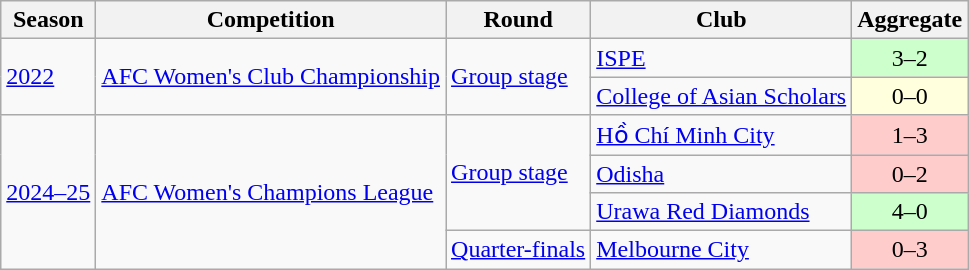<table class="wikitable">
<tr>
<th>Season</th>
<th>Competition</th>
<th>Round</th>
<th>Club</th>
<th>Aggregate</th>
</tr>
<tr>
<td rowspan="2"><a href='#'>2022</a></td>
<td rowspan="2"><a href='#'>AFC Women's Club Championship</a></td>
<td rowspan="2"><a href='#'>Group stage</a></td>
<td> <a href='#'>ISPE</a></td>
<td style="text-align:center; background:#ccffcc;">3–2</td>
</tr>
<tr>
<td> <a href='#'>College of Asian Scholars</a></td>
<td style="text-align:center; background:#ffffdd;">0–0</td>
</tr>
<tr>
<td rowspan="4"><a href='#'>2024–25</a></td>
<td rowspan="4"><a href='#'>AFC Women's Champions League</a></td>
<td rowspan="3"><a href='#'>Group stage</a></td>
<td> <a href='#'>Hồ Chí Minh City</a></td>
<td style="text-align:center; background:#ffcccc;">1–3</td>
</tr>
<tr>
<td> <a href='#'>Odisha</a></td>
<td style="text-align:center; background:#ffcccc;">0–2</td>
</tr>
<tr>
<td> <a href='#'>Urawa Red Diamonds</a></td>
<td style="text-align:center; background:#ccffcc;">4–0</td>
</tr>
<tr>
<td><a href='#'>Quarter-finals</a></td>
<td> <a href='#'>Melbourne City</a></td>
<td style="text-align:center; background:#ffcccc;">0–3</td>
</tr>
</table>
